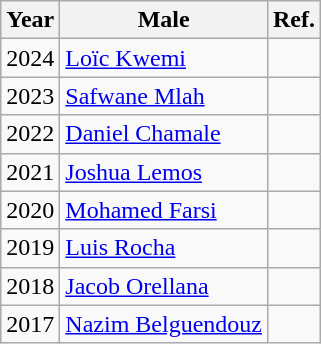<table class="wikitable">
<tr>
<th>Year</th>
<th>Male</th>
<th>Ref.</th>
</tr>
<tr>
<td>2024</td>
<td><a href='#'>Loïc Kwemi</a></td>
<td></td>
</tr>
<tr>
<td>2023</td>
<td><a href='#'>Safwane Mlah</a></td>
<td></td>
</tr>
<tr>
<td>2022</td>
<td><a href='#'>Daniel Chamale</a></td>
<td></td>
</tr>
<tr>
<td>2021</td>
<td><a href='#'>Joshua Lemos</a></td>
<td></td>
</tr>
<tr>
<td>2020</td>
<td><a href='#'>Mohamed Farsi</a></td>
<td></td>
</tr>
<tr>
<td>2019</td>
<td><a href='#'>Luis Rocha</a></td>
<td></td>
</tr>
<tr>
<td>2018</td>
<td><a href='#'>Jacob Orellana</a></td>
<td></td>
</tr>
<tr>
<td>2017</td>
<td><a href='#'>Nazim Belguendouz</a></td>
<td></td>
</tr>
</table>
